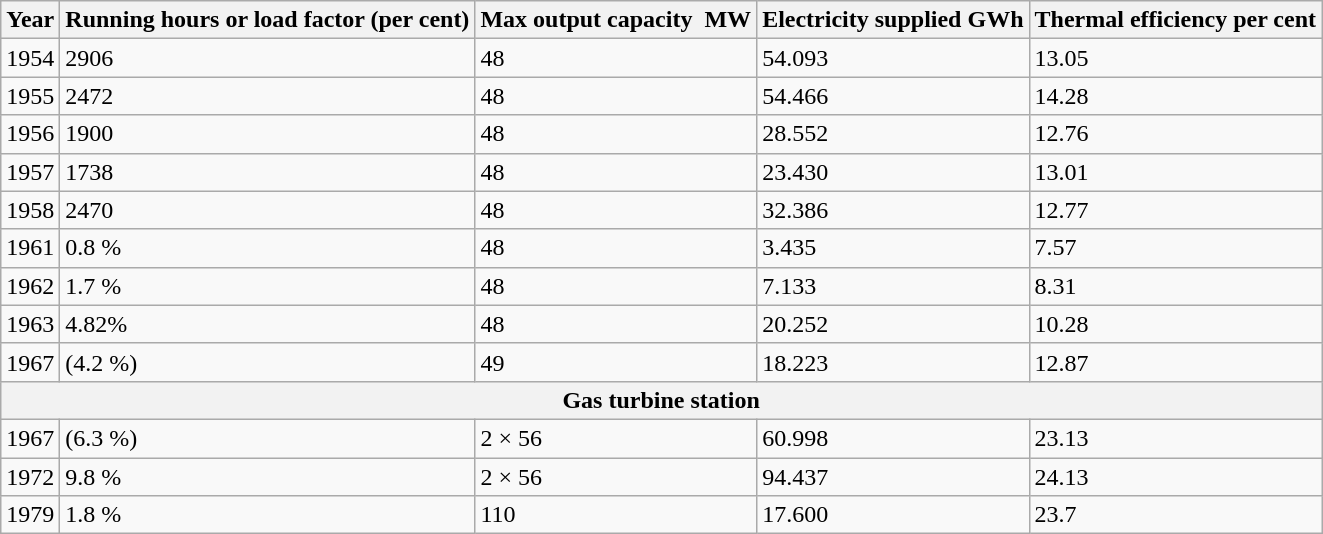<table class="wikitable">
<tr>
<th>Year</th>
<th>Running hours or load factor (per cent)</th>
<th>Max output capacity  MW</th>
<th>Electricity supplied GWh</th>
<th>Thermal efficiency per cent</th>
</tr>
<tr>
<td>1954</td>
<td>2906</td>
<td>48</td>
<td>54.093</td>
<td>13.05</td>
</tr>
<tr>
<td>1955</td>
<td>2472</td>
<td>48</td>
<td>54.466</td>
<td>14.28</td>
</tr>
<tr>
<td>1956</td>
<td>1900</td>
<td>48</td>
<td>28.552</td>
<td>12.76</td>
</tr>
<tr>
<td>1957</td>
<td>1738</td>
<td>48</td>
<td>23.430</td>
<td>13.01</td>
</tr>
<tr>
<td>1958</td>
<td>2470</td>
<td>48</td>
<td>32.386</td>
<td>12.77</td>
</tr>
<tr>
<td>1961</td>
<td>0.8 %</td>
<td>48</td>
<td>3.435</td>
<td>7.57</td>
</tr>
<tr>
<td>1962</td>
<td>1.7 %</td>
<td>48</td>
<td>7.133</td>
<td>8.31</td>
</tr>
<tr>
<td>1963</td>
<td>4.82%</td>
<td>48</td>
<td>20.252</td>
<td>10.28</td>
</tr>
<tr>
<td>1967</td>
<td>(4.2 %)</td>
<td>49</td>
<td>18.223</td>
<td>12.87</td>
</tr>
<tr>
<th colspan="5">Gas turbine station</th>
</tr>
<tr>
<td>1967</td>
<td>(6.3 %)</td>
<td>2 × 56</td>
<td>60.998</td>
<td>23.13</td>
</tr>
<tr>
<td>1972</td>
<td>9.8 %</td>
<td>2 × 56</td>
<td>94.437</td>
<td>24.13</td>
</tr>
<tr>
<td>1979</td>
<td>1.8 %</td>
<td>110</td>
<td>17.600</td>
<td>23.7</td>
</tr>
</table>
